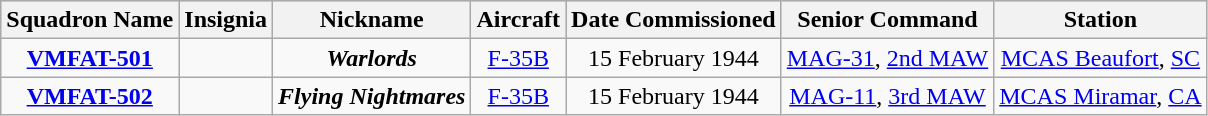<table class="wikitable sortable" style="text-align:center;">
<tr style="background:#CCCCCC;">
<th><strong>Squadron Name</strong></th>
<th><strong>Insignia</strong></th>
<th><strong>Nickname</strong></th>
<th>Aircraft</th>
<th><strong>Date Commissioned</strong></th>
<th><strong>Senior Command</strong></th>
<th><strong>Station</strong></th>
</tr>
<tr>
<td><strong><a href='#'>VMFAT-501</a></strong></td>
<td></td>
<td><strong><em>Warlords</em></strong></td>
<td><a href='#'>F-35B</a></td>
<td>15 February 1944</td>
<td><a href='#'>MAG-31</a>, <a href='#'>2nd MAW</a></td>
<td><a href='#'>MCAS Beaufort</a>, <a href='#'>SC</a></td>
</tr>
<tr>
<td><strong><a href='#'>VMFAT-502</a></strong></td>
<td></td>
<td><strong><em>Flying Nightmares</em></strong></td>
<td><a href='#'>F-35B</a></td>
<td>15 February 1944</td>
<td><a href='#'>MAG-11</a>, <a href='#'>3rd MAW</a></td>
<td><a href='#'>MCAS Miramar</a>, <a href='#'>CA</a></td>
</tr>
</table>
